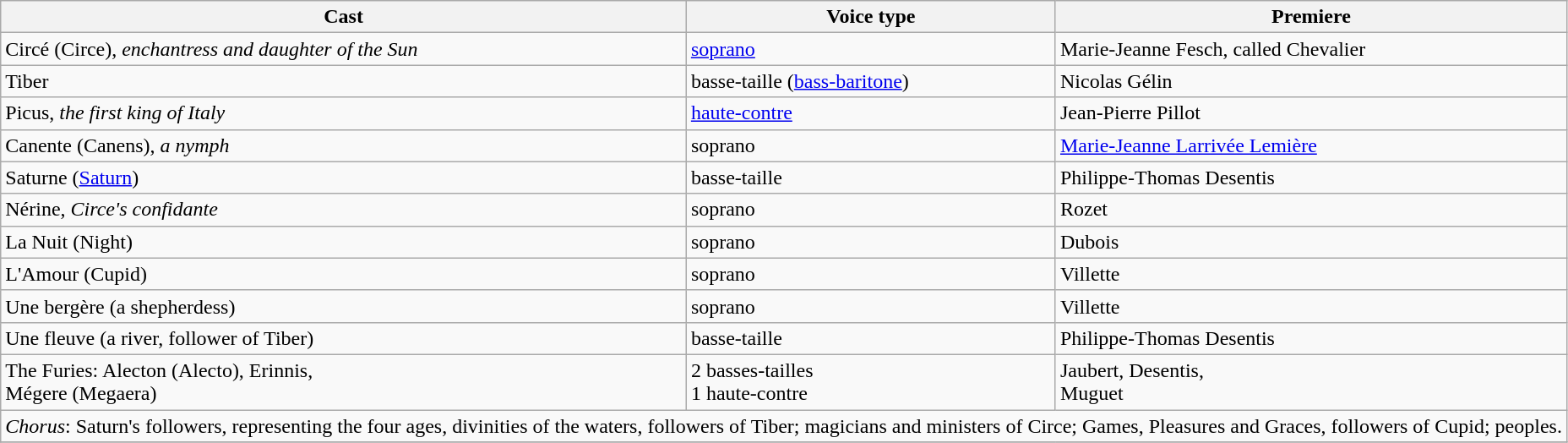<table class="wikitable">
<tr>
<th>Cast</th>
<th>Voice type</th>
<th>Premiere<br></th>
</tr>
<tr>
<td>Circé (Circe), <em>enchantress and daughter of the Sun</em></td>
<td><a href='#'>soprano</a></td>
<td>Marie-Jeanne Fesch, called Chevalier</td>
</tr>
<tr>
<td>Tiber</td>
<td>basse-taille (<a href='#'>bass-baritone</a>)</td>
<td>Nicolas Gélin</td>
</tr>
<tr>
<td>Picus, <em>the first king of Italy</em></td>
<td><a href='#'>haute-contre</a></td>
<td>Jean-Pierre Pillot</td>
</tr>
<tr>
<td>Canente (Canens), <em>a nymph</em></td>
<td>soprano</td>
<td><a href='#'>Marie-Jeanne Larrivée Lemière</a></td>
</tr>
<tr>
<td>Saturne (<a href='#'>Saturn</a>)</td>
<td>basse-taille</td>
<td>Philippe-Thomas Desentis</td>
</tr>
<tr>
<td>Nérine, <em>Circe's confidante</em></td>
<td>soprano</td>
<td>Rozet</td>
</tr>
<tr>
<td>La Nuit (Night)</td>
<td>soprano</td>
<td>Dubois</td>
</tr>
<tr>
<td>L'Amour (Cupid)</td>
<td>soprano</td>
<td>Villette</td>
</tr>
<tr>
<td>Une bergère (a shepherdess)</td>
<td>soprano</td>
<td>Villette</td>
</tr>
<tr>
<td>Une fleuve (a river, follower of Tiber)</td>
<td>basse-taille</td>
<td>Philippe-Thomas Desentis</td>
</tr>
<tr>
<td>The Furies: Alecton (Alecto), Erinnis,<br> Mégere (Megaera)</td>
<td>2 basses-tailles<br>1 haute-contre</td>
<td>Jaubert, Desentis,<br> Muguet</td>
</tr>
<tr>
<td colspan="3"><em>Chorus</em>: Saturn's followers, representing the four ages, divinities of the waters, followers of Tiber; magicians and ministers of Circe; Games, Pleasures and Graces, followers of Cupid; peoples.</td>
</tr>
<tr>
</tr>
</table>
